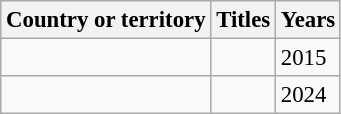<table class="wikitable" style="font-size:95%;">
<tr>
<th>Country or territory</th>
<th>Titles</th>
<th>Years</th>
</tr>
<tr>
<td></td>
<td></td>
<td>2015</td>
</tr>
<tr>
<td></td>
<td></td>
<td>2024</td>
</tr>
</table>
